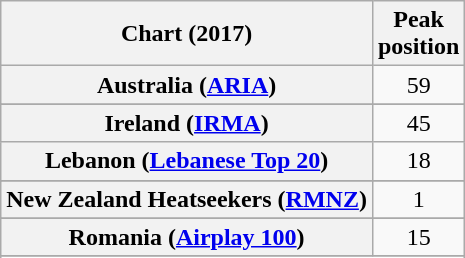<table class="wikitable sortable plainrowheaders" style="text-align:center">
<tr>
<th scope="col">Chart (2017)</th>
<th scope="col">Peak<br> position</th>
</tr>
<tr>
<th scope="row">Australia (<a href='#'>ARIA</a>)</th>
<td>59</td>
</tr>
<tr>
</tr>
<tr>
</tr>
<tr>
</tr>
<tr>
</tr>
<tr>
</tr>
<tr>
</tr>
<tr>
</tr>
<tr>
</tr>
<tr>
</tr>
<tr>
<th scope="row">Ireland (<a href='#'>IRMA</a>)</th>
<td>45</td>
</tr>
<tr>
<th scope="row">Lebanon (<a href='#'>Lebanese Top 20</a>)</th>
<td>18</td>
</tr>
<tr>
</tr>
<tr>
</tr>
<tr>
<th scope="row">New Zealand Heatseekers (<a href='#'>RMNZ</a>)</th>
<td>1</td>
</tr>
<tr>
</tr>
<tr>
<th scope="row">Romania (<a href='#'>Airplay 100</a>)</th>
<td>15</td>
</tr>
<tr>
</tr>
<tr>
</tr>
<tr>
</tr>
<tr>
</tr>
<tr>
</tr>
<tr>
</tr>
<tr>
</tr>
</table>
